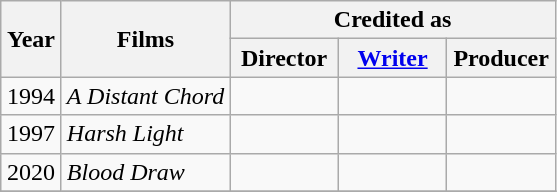<table class="wikitable">
<tr>
<th rowspan="2" style="width:33px;">Year</th>
<th rowspan="2">Films</th>
<th colspan="3">Credited as</th>
</tr>
<tr>
<th width=65>Director</th>
<th width=65><a href='#'>Writer</a></th>
<th width=65>Producer</th>
</tr>
<tr style="text-align:center;">
<td>1994</td>
<td style="text-align:left;"><em>A Distant Chord</em></td>
<td></td>
<td></td>
<td></td>
</tr>
<tr style="text-align:center;">
<td>1997</td>
<td style="text-align:left;"><em>Harsh Light</em></td>
<td></td>
<td></td>
<td></td>
</tr>
<tr style="text-align:center;">
<td>2020</td>
<td style="text-align:left;"><em>Blood Draw</em></td>
<td></td>
<td></td>
<td></td>
</tr>
<tr style="text-align:center;">
</tr>
</table>
